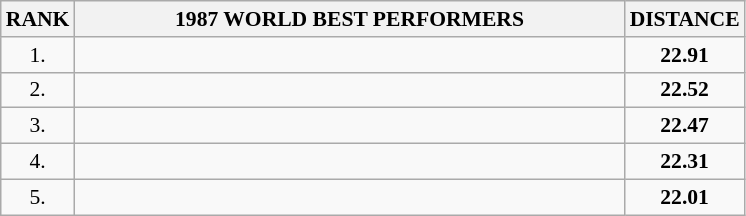<table class="wikitable" style="border-collapse: collapse; font-size: 90%;">
<tr>
<th>RANK</th>
<th align="center" style="width: 25em">1987 WORLD BEST PERFORMERS</th>
<th align="center" style="width: 5em">DISTANCE</th>
</tr>
<tr>
<td align="center">1.</td>
<td></td>
<td align="center"><strong>22.91</strong></td>
</tr>
<tr>
<td align="center">2.</td>
<td></td>
<td align="center"><strong>22.52</strong></td>
</tr>
<tr>
<td align="center">3.</td>
<td></td>
<td align="center"><strong>22.47</strong></td>
</tr>
<tr>
<td align="center">4.</td>
<td></td>
<td align="center"><strong>22.31</strong></td>
</tr>
<tr>
<td align="center">5.</td>
<td></td>
<td align="center"><strong>22.01</strong></td>
</tr>
</table>
